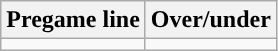<table class="wikitable">
<tr align="center">
<th>Pregame line</th>
<th>Over/under</th>
</tr>
<tr align="center">
<td></td>
<td></td>
</tr>
</table>
